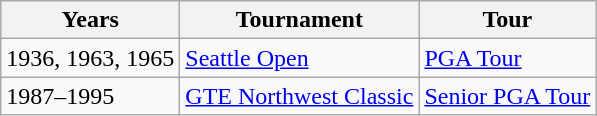<table class="wikitable">
<tr>
<th>Years</th>
<th>Tournament</th>
<th>Tour</th>
</tr>
<tr>
<td>1936, 1963, 1965</td>
<td><a href='#'>Seattle Open</a></td>
<td><a href='#'>PGA Tour</a></td>
</tr>
<tr>
<td>1987–1995</td>
<td><a href='#'>GTE Northwest Classic</a></td>
<td><a href='#'>Senior PGA Tour</a></td>
</tr>
</table>
